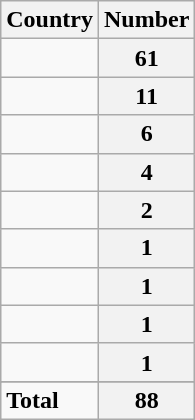<table class="wikitable centre sortable">
<tr>
<th>Country</th>
<th>Number</th>
</tr>
<tr>
<td></td>
<th>61</th>
</tr>
<tr>
<td></td>
<th>11</th>
</tr>
<tr>
<td></td>
<th>6</th>
</tr>
<tr>
<td></td>
<th>4</th>
</tr>
<tr>
<td></td>
<th>2</th>
</tr>
<tr>
<td></td>
<th>1</th>
</tr>
<tr>
<td></td>
<th>1</th>
</tr>
<tr>
<td></td>
<th>1</th>
</tr>
<tr>
<td></td>
<th>1</th>
</tr>
<tr>
</tr>
<tr class="sortbottom">
<td><strong>Total</strong></td>
<th>88</th>
</tr>
</table>
